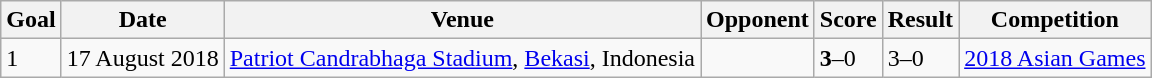<table class="wikitable">
<tr>
<th>Goal</th>
<th>Date</th>
<th>Venue</th>
<th>Opponent</th>
<th>Score</th>
<th>Result</th>
<th>Competition</th>
</tr>
<tr>
<td>1</td>
<td>17 August 2018</td>
<td><a href='#'>Patriot Candrabhaga Stadium</a>, <a href='#'>Bekasi</a>, Indonesia</td>
<td></td>
<td><strong>3</strong>–0</td>
<td>3–0</td>
<td><a href='#'>2018 Asian Games</a></td>
</tr>
</table>
